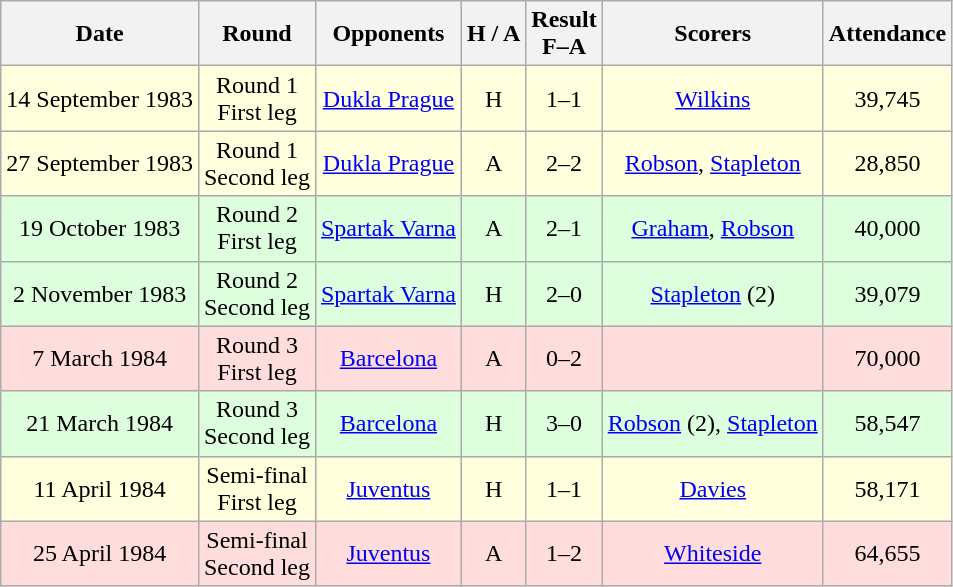<table class="wikitable" style="text-align:center">
<tr>
<th>Date</th>
<th>Round</th>
<th>Opponents</th>
<th>H / A</th>
<th>Result<br>F–A</th>
<th>Scorers</th>
<th>Attendance</th>
</tr>
<tr bgcolor="#ffffdd">
<td>14 September 1983</td>
<td>Round 1<br>First leg</td>
<td><a href='#'>Dukla Prague</a></td>
<td>H</td>
<td>1–1</td>
<td><a href='#'>Wilkins</a></td>
<td>39,745</td>
</tr>
<tr bgcolor="#ffffdd">
<td>27 September 1983</td>
<td>Round 1<br>Second leg</td>
<td><a href='#'>Dukla Prague</a></td>
<td>A</td>
<td>2–2</td>
<td><a href='#'>Robson</a>, <a href='#'>Stapleton</a></td>
<td>28,850</td>
</tr>
<tr bgcolor="#ddffdd">
<td>19 October 1983</td>
<td>Round 2<br>First leg</td>
<td><a href='#'>Spartak Varna</a></td>
<td>A</td>
<td>2–1</td>
<td><a href='#'>Graham</a>, <a href='#'>Robson</a></td>
<td>40,000</td>
</tr>
<tr bgcolor="#ddffdd">
<td>2 November 1983</td>
<td>Round 2<br>Second leg</td>
<td><a href='#'>Spartak Varna</a></td>
<td>H</td>
<td>2–0</td>
<td><a href='#'>Stapleton</a> (2)</td>
<td>39,079</td>
</tr>
<tr bgcolor="#ffdddd">
<td>7 March 1984</td>
<td>Round 3<br>First leg</td>
<td><a href='#'>Barcelona</a></td>
<td>A</td>
<td>0–2</td>
<td></td>
<td>70,000</td>
</tr>
<tr bgcolor="#ddffdd">
<td>21 March 1984</td>
<td>Round 3<br>Second leg</td>
<td><a href='#'>Barcelona</a></td>
<td>H</td>
<td>3–0</td>
<td><a href='#'>Robson</a> (2), <a href='#'>Stapleton</a></td>
<td>58,547</td>
</tr>
<tr bgcolor="#ffffdd">
<td>11 April 1984</td>
<td>Semi-final<br>First leg</td>
<td><a href='#'>Juventus</a></td>
<td>H</td>
<td>1–1</td>
<td><a href='#'>Davies</a></td>
<td>58,171</td>
</tr>
<tr bgcolor="#ffdddd">
<td>25 April 1984</td>
<td>Semi-final<br>Second leg</td>
<td><a href='#'>Juventus</a></td>
<td>A</td>
<td>1–2</td>
<td><a href='#'>Whiteside</a></td>
<td>64,655</td>
</tr>
</table>
